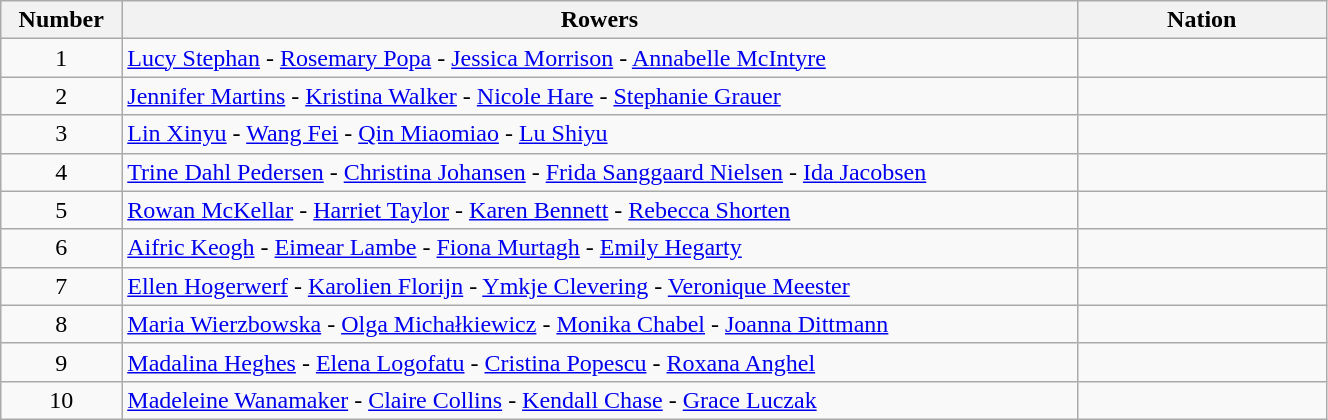<table class="wikitable sortable" style="text-align:center; width: 70%;">
<tr>
<th width=50>Number</th>
<th width=500>Rowers</th>
<th width=125>Nation</th>
</tr>
<tr>
<td align=center>1</td>
<td align=left><a href='#'>Lucy Stephan</a> - <a href='#'>Rosemary Popa</a> - <a href='#'>Jessica Morrison</a> - <a href='#'>Annabelle McIntyre</a></td>
<td align=left></td>
</tr>
<tr>
<td align=center>2</td>
<td align=left><a href='#'>Jennifer Martins</a> - <a href='#'>Kristina Walker</a> - <a href='#'>Nicole Hare</a> - <a href='#'>Stephanie Grauer</a></td>
<td align=left></td>
</tr>
<tr>
<td align=center>3</td>
<td align=left><a href='#'>Lin Xinyu</a> - <a href='#'>Wang Fei</a> - <a href='#'>Qin Miaomiao</a> - <a href='#'>Lu Shiyu</a></td>
<td align=left></td>
</tr>
<tr>
<td align=center>4</td>
<td align=left><a href='#'>Trine Dahl Pedersen</a> - <a href='#'>Christina Johansen</a> - <a href='#'>Frida Sanggaard Nielsen</a> - <a href='#'>Ida Jacobsen</a></td>
<td align=left></td>
</tr>
<tr>
<td align=center>5</td>
<td align=left><a href='#'>Rowan McKellar</a> - <a href='#'>Harriet Taylor</a> - <a href='#'>Karen Bennett</a> - <a href='#'>Rebecca Shorten</a></td>
<td align=left></td>
</tr>
<tr>
<td align=center>6</td>
<td align=left><a href='#'>Aifric Keogh</a> - <a href='#'>Eimear Lambe</a> - <a href='#'>Fiona Murtagh</a> - <a href='#'>Emily Hegarty</a></td>
<td align=left></td>
</tr>
<tr>
<td align=center>7</td>
<td align=left><a href='#'>Ellen Hogerwerf</a> - <a href='#'>Karolien Florijn</a> - <a href='#'>Ymkje Clevering</a> - <a href='#'>Veronique Meester</a></td>
<td align=left></td>
</tr>
<tr>
<td align=center>8</td>
<td align=left><a href='#'>Maria Wierzbowska</a> - <a href='#'>Olga Michałkiewicz</a> - <a href='#'>Monika Chabel</a> - <a href='#'>Joanna Dittmann</a></td>
<td align=left></td>
</tr>
<tr>
<td align=center>9</td>
<td align=left><a href='#'>Madalina Heghes</a> - <a href='#'>Elena Logofatu</a> - <a href='#'>Cristina Popescu</a> - <a href='#'>Roxana Anghel</a></td>
<td align=left></td>
</tr>
<tr>
<td align=center>10</td>
<td align=left><a href='#'>Madeleine Wanamaker</a> - <a href='#'>Claire Collins</a> - <a href='#'>Kendall Chase</a> - <a href='#'>Grace Luczak</a></td>
<td align=left></td>
</tr>
</table>
